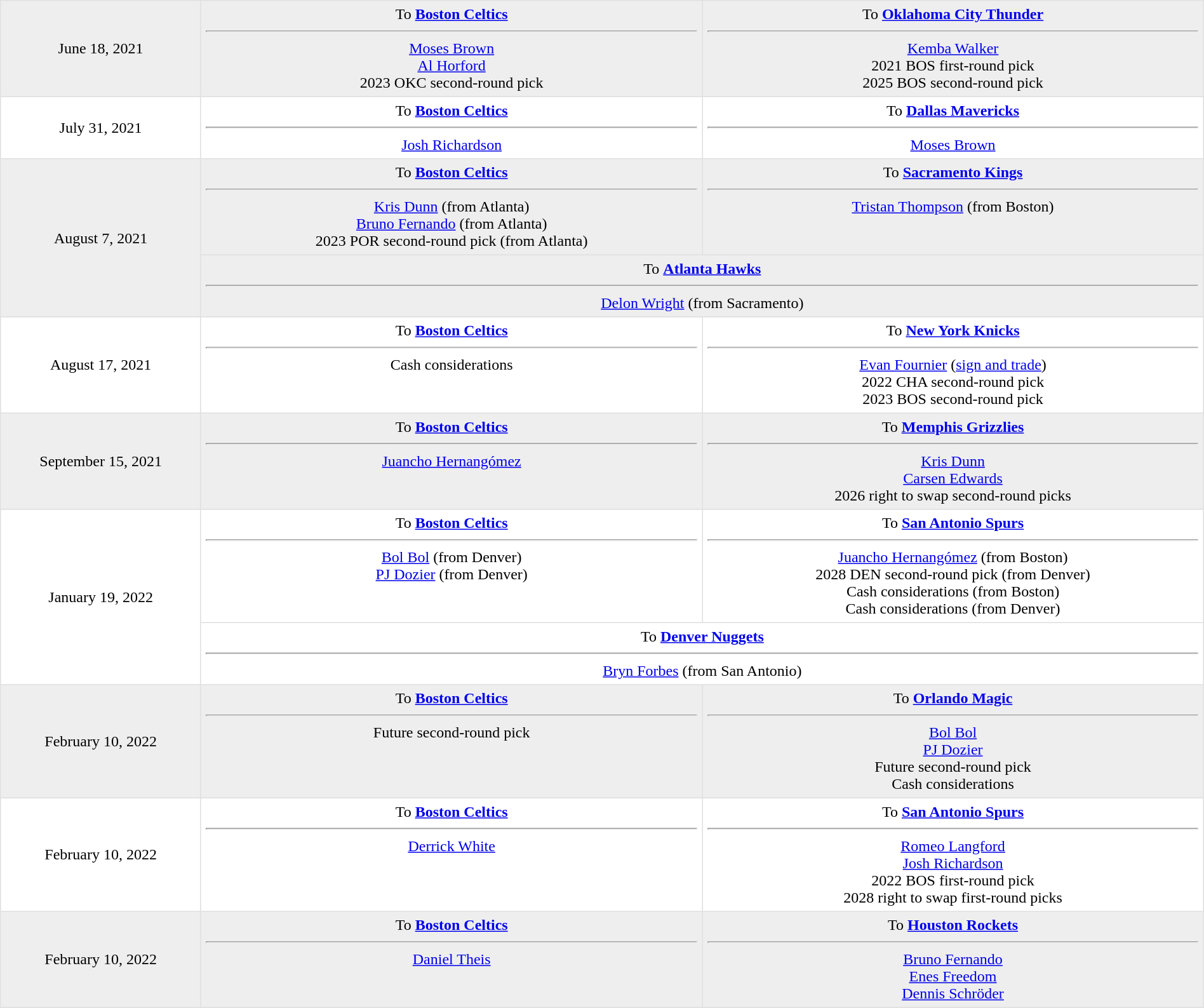<table border=1 style="border-collapse:collapse; text-align: center; width: 100%" bordercolor="#DFDFDF"  cellpadding="5">
<tr bgcolor="eeeeee">
<td style="width:12%">June 18, 2021</td>
<td style="width:30%" valign="top">To <strong><a href='#'>Boston Celtics</a></strong><hr><a href='#'>Moses Brown</a><br><a href='#'>Al Horford</a><br>2023 OKC second-round pick</td>
<td style="width:30%" valign="top">To <strong><a href='#'>Oklahoma City Thunder</a></strong><hr><a href='#'>Kemba Walker</a><br>2021 BOS first-round pick<br>2025 BOS second-round pick</td>
</tr>
<tr>
<td style="width:12%">July 31, 2021</td>
<td style="width:30%" valign="top">To <strong><a href='#'>Boston Celtics</a></strong><hr><a href='#'>Josh Richardson</a></td>
<td style="width:30%" valign="top">To <strong><a href='#'>Dallas Mavericks</a></strong><hr><a href='#'>Moses Brown</a></td>
</tr>
<tr bgcolor="eeeeee">
<td style="width:12%" rowspan=2>August 7, 2021</td>
<td style="width:30%" valign="top">To <strong><a href='#'>Boston Celtics</a></strong><hr><a href='#'>Kris Dunn</a> (from Atlanta)<br><a href='#'>Bruno Fernando</a> (from Atlanta)<br>2023 POR second-round pick (from Atlanta)</td>
<td style="width:30%" valign="top">To <strong><a href='#'>Sacramento Kings</a></strong><hr><a href='#'>Tristan Thompson</a> (from Boston)</td>
</tr>
<tr bgcolor="eeeeee">
<td colspan="2" style="width:30%" valign="top">To <strong><a href='#'>Atlanta Hawks</a></strong><hr><a href='#'>Delon Wright</a> (from Sacramento)</td>
</tr>
<tr>
<td style="width:12%">August 17, 2021</td>
<td style="width:30%" valign="top">To <strong><a href='#'>Boston Celtics</a></strong><hr>Cash considerations</td>
<td style="width:30%" valign="top">To <strong><a href='#'>New York Knicks</a></strong><hr><a href='#'>Evan Fournier</a> (<a href='#'>sign and trade</a>)<br>2022 CHA second-round pick<br>2023 BOS second-round pick</td>
</tr>
<tr bgcolor="eeeeee">
<td style="width:12%">September 15, 2021</td>
<td style="width:30%" valign="top">To <strong><a href='#'>Boston Celtics</a></strong><hr><a href='#'>Juancho Hernangómez</a></td>
<td style="width:30%" valign="top">To <strong><a href='#'>Memphis Grizzlies</a></strong><hr><a href='#'>Kris Dunn</a><br><a href='#'>Carsen Edwards</a><br>2026 right to swap second-round picks</td>
</tr>
<tr>
<td style="width:12%" rowspan=2>January 19, 2022</td>
<td style="width:30%" valign="top">To <strong><a href='#'>Boston Celtics</a></strong><hr><a href='#'>Bol Bol</a> (from Denver)<br><a href='#'>PJ Dozier</a> (from Denver)</td>
<td style="width:30%" valign="top">To <strong><a href='#'>San Antonio Spurs</a></strong><hr><a href='#'>Juancho Hernangómez</a> (from Boston)<br>2028 DEN second-round pick (from Denver)<br>Cash considerations (from Boston)<br>Cash considerations (from Denver)</td>
</tr>
<tr>
<td colspan="2" style="width:30%" valign="top">To <strong><a href='#'>Denver Nuggets</a></strong><hr><a href='#'>Bryn Forbes</a> (from San Antonio)</td>
</tr>
<tr bgcolor="eeeeee">
<td style="width:12%">February 10, 2022</td>
<td style="width:30%" valign="top">To <strong><a href='#'>Boston Celtics</a></strong><hr>Future second-round pick</td>
<td style="width:30%" valign="top">To <strong><a href='#'>Orlando Magic</a></strong><hr><a href='#'>Bol Bol</a><br><a href='#'>PJ Dozier</a><br>Future second-round pick<br>Cash considerations</td>
</tr>
<tr>
<td style="width:12%">February 10, 2022</td>
<td style="width:30%" valign="top">To <strong><a href='#'>Boston Celtics</a></strong><hr><a href='#'>Derrick White</a></td>
<td style="width:30%" valign="top">To <strong><a href='#'>San Antonio Spurs</a></strong><hr><a href='#'>Romeo Langford</a><br><a href='#'>Josh Richardson</a><br>2022 BOS first-round pick<br>2028 right to swap first-round picks</td>
</tr>
<tr bgcolor="eeeeee">
<td style="width:12%">February 10, 2022</td>
<td style="width:30%" valign="top">To <strong><a href='#'>Boston Celtics</a></strong><hr><a href='#'>Daniel Theis</a></td>
<td style="width:30%" valign="top">To <strong><a href='#'>Houston Rockets</a></strong><hr><a href='#'>Bruno Fernando</a><br><a href='#'>Enes Freedom</a><br><a href='#'>Dennis Schröder</a></td>
</tr>
</table>
